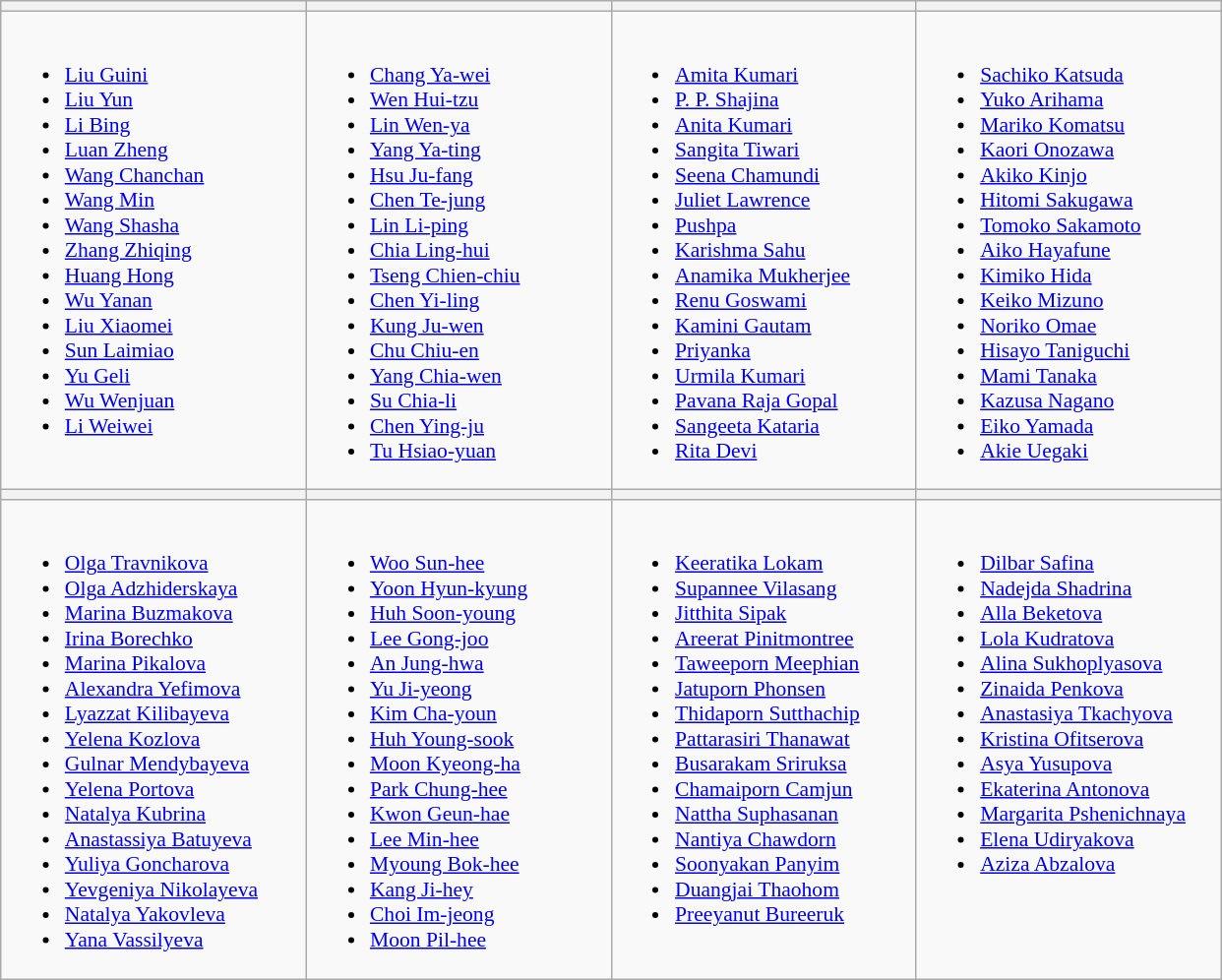<table class="wikitable" style="font-size:90%">
<tr>
<th width=200></th>
<th width=200></th>
<th width=200></th>
<th width=200></th>
</tr>
<tr>
<td valign=top><br><ul><li><a href='#'>Liu Guini</a></li><li><a href='#'>Liu Yun</a></li><li><a href='#'>Li Bing</a></li><li><a href='#'>Luan Zheng</a></li><li><a href='#'>Wang Chanchan</a></li><li><a href='#'>Wang Min</a></li><li><a href='#'>Wang Shasha</a></li><li><a href='#'>Zhang Zhiqing</a></li><li><a href='#'>Huang Hong</a></li><li><a href='#'>Wu Yanan</a></li><li><a href='#'>Liu Xiaomei</a></li><li><a href='#'>Sun Laimiao</a></li><li><a href='#'>Yu Geli</a></li><li><a href='#'>Wu Wenjuan</a></li><li><a href='#'>Li Weiwei</a></li></ul></td>
<td valign=top><br><ul><li><a href='#'>Chang Ya-wei</a></li><li><a href='#'>Wen Hui-tzu</a></li><li><a href='#'>Lin Wen-ya</a></li><li><a href='#'>Yang Ya-ting</a></li><li><a href='#'>Hsu Ju-fang</a></li><li><a href='#'>Chen Te-jung</a></li><li><a href='#'>Lin Li-ping</a></li><li><a href='#'>Chia Ling-hui</a></li><li><a href='#'>Tseng Chien-chiu</a></li><li><a href='#'>Chen Yi-ling</a></li><li><a href='#'>Kung Ju-wen</a></li><li><a href='#'>Chu Chiu-en</a></li><li><a href='#'>Yang Chia-wen</a></li><li><a href='#'>Su Chia-li</a></li><li><a href='#'>Chen Ying-ju</a></li><li><a href='#'>Tu Hsiao-yuan</a></li></ul></td>
<td valign=top><br><ul><li><a href='#'>Amita Kumari</a></li><li><a href='#'>P. P. Shajina</a></li><li><a href='#'>Anita Kumari</a></li><li><a href='#'>Sangita Tiwari</a></li><li><a href='#'>Seena Chamundi</a></li><li><a href='#'>Juliet Lawrence</a></li><li><a href='#'>Pushpa</a></li><li><a href='#'>Karishma Sahu</a></li><li><a href='#'>Anamika Mukherjee</a></li><li><a href='#'>Renu Goswami</a></li><li><a href='#'>Kamini Gautam</a></li><li><a href='#'>Priyanka</a></li><li><a href='#'>Urmila Kumari</a></li><li><a href='#'>Pavana Raja Gopal</a></li><li><a href='#'>Sangeeta Kataria</a></li><li><a href='#'>Rita Devi</a></li></ul></td>
<td valign=top><br><ul><li><a href='#'>Sachiko Katsuda</a></li><li><a href='#'>Yuko Arihama</a></li><li><a href='#'>Mariko Komatsu</a></li><li><a href='#'>Kaori Onozawa</a></li><li><a href='#'>Akiko Kinjo</a></li><li><a href='#'>Hitomi Sakugawa</a></li><li><a href='#'>Tomoko Sakamoto</a></li><li><a href='#'>Aiko Hayafune</a></li><li><a href='#'>Kimiko Hida</a></li><li><a href='#'>Keiko Mizuno</a></li><li><a href='#'>Noriko Omae</a></li><li><a href='#'>Hisayo Taniguchi</a></li><li><a href='#'>Mami Tanaka</a></li><li><a href='#'>Kazusa Nagano</a></li><li><a href='#'>Eiko Yamada</a></li><li><a href='#'>Akie Uegaki</a></li></ul></td>
</tr>
<tr>
<th></th>
<th></th>
<th></th>
<th></th>
</tr>
<tr>
<td valign=top><br><ul><li><a href='#'>Olga Travnikova</a></li><li><a href='#'>Olga Adzhiderskaya</a></li><li><a href='#'>Marina Buzmakova</a></li><li><a href='#'>Irina Borechko</a></li><li><a href='#'>Marina Pikalova</a></li><li><a href='#'>Alexandra Yefimova</a></li><li><a href='#'>Lyazzat Kilibayeva</a></li><li><a href='#'>Yelena Kozlova</a></li><li><a href='#'>Gulnar Mendybayeva</a></li><li><a href='#'>Yelena Portova</a></li><li><a href='#'>Natalya Kubrina</a></li><li><a href='#'>Anastassiya Batuyeva</a></li><li><a href='#'>Yuliya Goncharova</a></li><li><a href='#'>Yevgeniya Nikolayeva</a></li><li><a href='#'>Natalya Yakovleva</a></li><li><a href='#'>Yana Vassilyeva</a></li></ul></td>
<td valign=top><br><ul><li><a href='#'>Woo Sun-hee</a></li><li><a href='#'>Yoon Hyun-kyung</a></li><li><a href='#'>Huh Soon-young</a></li><li><a href='#'>Lee Gong-joo</a></li><li><a href='#'>An Jung-hwa</a></li><li><a href='#'>Yu Ji-yeong</a></li><li><a href='#'>Kim Cha-youn</a></li><li><a href='#'>Huh Young-sook</a></li><li><a href='#'>Moon Kyeong-ha</a></li><li><a href='#'>Park Chung-hee</a></li><li><a href='#'>Kwon Geun-hae</a></li><li><a href='#'>Lee Min-hee</a></li><li><a href='#'>Myoung Bok-hee</a></li><li><a href='#'>Kang Ji-hey</a></li><li><a href='#'>Choi Im-jeong</a></li><li><a href='#'>Moon Pil-hee</a></li></ul></td>
<td valign=top><br><ul><li><a href='#'>Keeratika Lokam</a></li><li><a href='#'>Supannee Vilasang</a></li><li><a href='#'>Jitthita Sipak</a></li><li><a href='#'>Areerat Pinitmontree</a></li><li><a href='#'>Taweeporn Meephian</a></li><li><a href='#'>Jatuporn Phonsen</a></li><li><a href='#'>Thidaporn Sutthachip</a></li><li><a href='#'>Pattarasiri Thanawat</a></li><li><a href='#'>Busarakam Sriruksa</a></li><li><a href='#'>Chamaiporn Camjun</a></li><li><a href='#'>Nattha Suphasanan</a></li><li><a href='#'>Nantiya Chawdorn</a></li><li><a href='#'>Soonyakan Panyim</a></li><li><a href='#'>Duangjai Thaohom</a></li><li><a href='#'>Preeyanut Bureeruk</a></li></ul></td>
<td valign=top><br><ul><li><a href='#'>Dilbar Safina</a></li><li><a href='#'>Nadejda Shadrina</a></li><li><a href='#'>Alla Beketova</a></li><li><a href='#'>Lola Kudratova</a></li><li><a href='#'>Alina Sukhoplyasova</a></li><li><a href='#'>Zinaida Penkova</a></li><li><a href='#'>Anastasiya Tkachyova</a></li><li><a href='#'>Kristina Ofitserova</a></li><li><a href='#'>Asya Yusupova</a></li><li><a href='#'>Ekaterina Antonova</a></li><li><a href='#'>Margarita Pshenichnaya</a></li><li><a href='#'>Elena Udiryakova</a></li><li><a href='#'>Aziza Abzalova</a></li></ul></td>
</tr>
</table>
